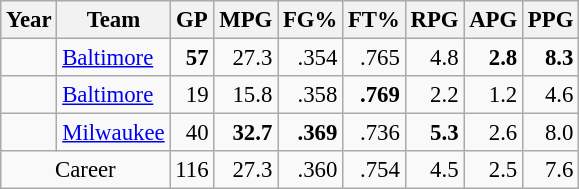<table class="wikitable sortable" style="font-size:95%; text-align:right;">
<tr>
<th>Year</th>
<th>Team</th>
<th>GP</th>
<th>MPG</th>
<th>FG%</th>
<th>FT%</th>
<th>RPG</th>
<th>APG</th>
<th>PPG</th>
</tr>
<tr>
<td style="text-align:left;"></td>
<td style="text-align:left;"><a href='#'>Baltimore</a></td>
<td><strong>57</strong></td>
<td>27.3</td>
<td>.354</td>
<td>.765</td>
<td>4.8</td>
<td><strong>2.8</strong></td>
<td><strong>8.3</strong></td>
</tr>
<tr>
<td style="text-align:left;"></td>
<td style="text-align:left;"><a href='#'>Baltimore</a></td>
<td>19</td>
<td>15.8</td>
<td>.358</td>
<td><strong>.769</strong></td>
<td>2.2</td>
<td>1.2</td>
<td>4.6</td>
</tr>
<tr>
<td style="text-align:left;"></td>
<td style="text-align:left;"><a href='#'>Milwaukee</a></td>
<td>40</td>
<td><strong>32.7</strong></td>
<td><strong>.369</strong></td>
<td>.736</td>
<td><strong>5.3</strong></td>
<td>2.6</td>
<td>8.0</td>
</tr>
<tr>
<td colspan="2" style="text-align:center;">Career</td>
<td>116</td>
<td>27.3</td>
<td>.360</td>
<td>.754</td>
<td>4.5</td>
<td>2.5</td>
<td>7.6</td>
</tr>
</table>
